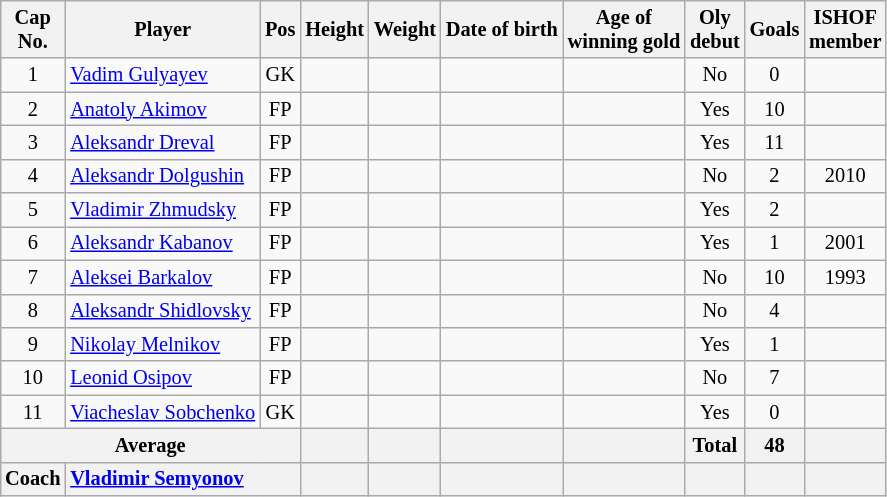<table class="wikitable sortable" style="text-align: center; font-size: 85%; margin-left: 1em;">
<tr>
<th>Cap<br>No.</th>
<th>Player</th>
<th>Pos</th>
<th>Height</th>
<th>Weight</th>
<th>Date of birth</th>
<th>Age of<br>winning gold</th>
<th>Oly<br>debut</th>
<th>Goals</th>
<th>ISHOF<br>member</th>
</tr>
<tr>
<td>1</td>
<td style="text-align: left;" data-sort-value="Gulyayev, Vadim"><a href='#'>Vadim Gulyayev</a></td>
<td>GK</td>
<td style="text-align: left;"></td>
<td style="text-align: right;"></td>
<td style="text-align: right;"></td>
<td style="text-align: left;"></td>
<td>No</td>
<td>0</td>
<td></td>
</tr>
<tr>
<td>2</td>
<td style="text-align: left;" data-sort-value="Akimov, Anatoly"><a href='#'>Anatoly Akimov</a></td>
<td>FP</td>
<td style="text-align: left;"></td>
<td style="text-align: right;"></td>
<td style="text-align: right;"></td>
<td style="text-align: left;"></td>
<td>Yes</td>
<td>10</td>
<td></td>
</tr>
<tr>
<td>3</td>
<td style="text-align: left;" data-sort-value="Dreval, Aleksandr"><a href='#'>Aleksandr Dreval</a></td>
<td>FP</td>
<td style="text-align: left;"></td>
<td style="text-align: right;"></td>
<td style="text-align: right;"></td>
<td style="text-align: left;"></td>
<td>Yes</td>
<td>11</td>
<td></td>
</tr>
<tr>
<td>4</td>
<td style="text-align: left;" data-sort-value="Dolgushin, Aleksandr"><a href='#'>Aleksandr Dolgushin</a></td>
<td>FP</td>
<td style="text-align: left;"></td>
<td style="text-align: right;"></td>
<td style="text-align: right;"></td>
<td style="text-align: left;"></td>
<td>No</td>
<td>2</td>
<td>2010</td>
</tr>
<tr>
<td>5</td>
<td style="text-align: left;" data-sort-value="Zhmudsky, Vladimir"><a href='#'>Vladimir Zhmudsky</a></td>
<td>FP</td>
<td style="text-align: left;"></td>
<td style="text-align: right;"></td>
<td style="text-align: right;"></td>
<td style="text-align: left;"></td>
<td>Yes</td>
<td>2</td>
<td></td>
</tr>
<tr>
<td>6</td>
<td style="text-align: left;" data-sort-value="Kabanov, Aleksandr"><a href='#'>Aleksandr Kabanov</a></td>
<td>FP</td>
<td style="text-align: left;"></td>
<td style="text-align: right;"></td>
<td style="text-align: right;"></td>
<td style="text-align: left;"></td>
<td>Yes</td>
<td>1</td>
<td>2001</td>
</tr>
<tr>
<td>7</td>
<td style="text-align: left;" data-sort-value="Barkalov, Aleksei"><a href='#'>Aleksei Barkalov</a></td>
<td>FP</td>
<td style="text-align: left;"></td>
<td style="text-align: right;"></td>
<td style="text-align: right;"></td>
<td style="text-align: left;"></td>
<td>No</td>
<td>10</td>
<td>1993</td>
</tr>
<tr>
<td>8</td>
<td style="text-align: left;" data-sort-value="Shidlovsky, Aleksandr"><a href='#'>Aleksandr Shidlovsky</a></td>
<td>FP</td>
<td style="text-align: left;"></td>
<td style="text-align: right;"></td>
<td style="text-align: right;"></td>
<td style="text-align: left;"></td>
<td>No</td>
<td>4</td>
<td></td>
</tr>
<tr>
<td>9</td>
<td style="text-align: left;" data-sort-value="Melnikov, Nikolay"><a href='#'>Nikolay Melnikov</a></td>
<td>FP</td>
<td style="text-align: left;"></td>
<td style="text-align: right;"></td>
<td style="text-align: right;"></td>
<td style="text-align: left;"></td>
<td>Yes</td>
<td>1</td>
<td></td>
</tr>
<tr>
<td>10</td>
<td style="text-align: left;" data-sort-value="Osipov, Leonid"><a href='#'>Leonid Osipov</a></td>
<td>FP</td>
<td style="text-align: left;"></td>
<td style="text-align: right;"></td>
<td style="text-align: right;"></td>
<td style="text-align: left;"></td>
<td>No</td>
<td>7</td>
<td></td>
</tr>
<tr>
<td>11</td>
<td style="text-align: left;" data-sort-value="Sobchenko, Viacheslav"><a href='#'>Viacheslav Sobchenko</a></td>
<td>GK</td>
<td style="text-align: left;"></td>
<td style="text-align: right;"></td>
<td style="text-align: right;"></td>
<td style="text-align: left;"></td>
<td>Yes</td>
<td>0</td>
<td></td>
</tr>
<tr>
<th colspan="3">Average</th>
<th style="text-align: left;"></th>
<th style="text-align: right;"></th>
<th style="text-align: right;"></th>
<th style="text-align: left;"></th>
<th>Total</th>
<th>48</th>
<th></th>
</tr>
<tr>
<th>Coach</th>
<th colspan="2" style="text-align: left;"><a href='#'>Vladimir Semyonov</a></th>
<th></th>
<th></th>
<th style="text-align: right;"></th>
<th style="text-align: left;"></th>
<th></th>
<th></th>
<th></th>
</tr>
</table>
